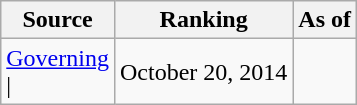<table class="wikitable" style="text-align:center">
<tr>
<th>Source</th>
<th>Ranking</th>
<th>As of</th>
</tr>
<tr>
<td align=left><a href='#'>Governing</a><br>| </td>
<td>October 20, 2014</td>
</tr>
</table>
